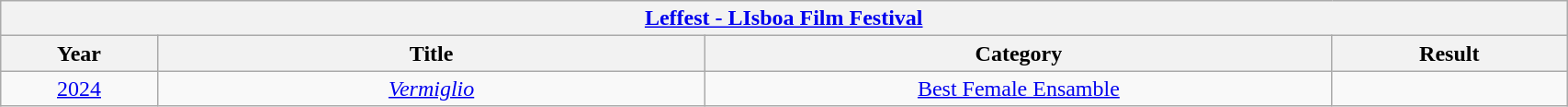<table width="90%" class="wikitable">
<tr>
<th colspan="4" align="center"><a href='#'>Leffest - LIsboa Film Festival</a></th>
</tr>
<tr>
<th width="10%">Year</th>
<th width="35%">Title</th>
<th width="40%">Category</th>
<th width="15%">Result</th>
</tr>
<tr>
<td align="center"><a href='#'>2024</a></td>
<td align="center"><a href='#'><em>Vermiglio</em></a></td>
<td align="center"><a href='#'>Best Female Ensamble</a></td>
<td></td>
</tr>
</table>
